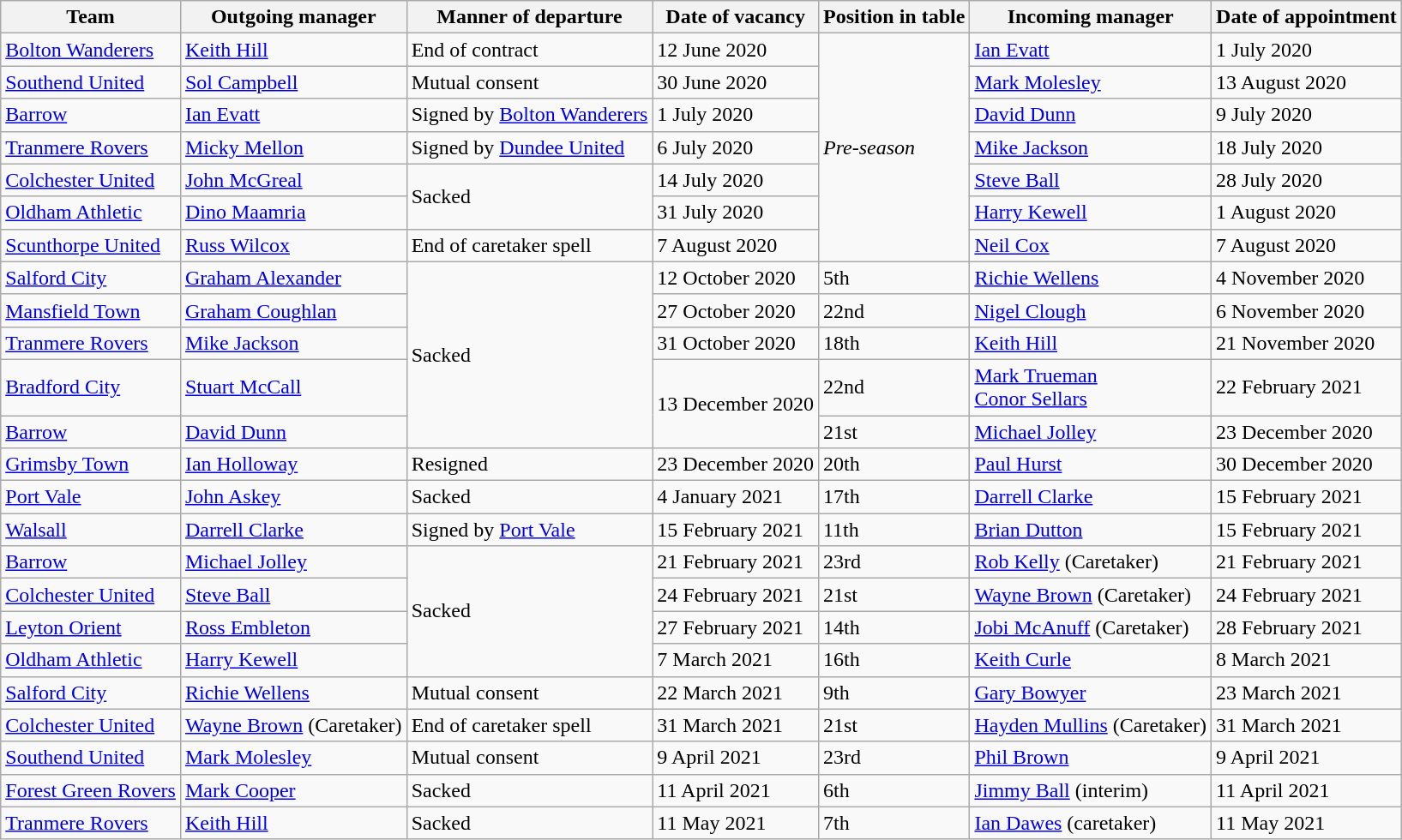<table class="wikitable">
<tr>
<th scope="col">Team</th>
<th scope="col">Outgoing manager</th>
<th scope="col">Manner of departure</th>
<th scope="col">Date of vacancy</th>
<th scope="col">Position in table</th>
<th scope="col">Incoming manager</th>
<th scope="col">Date of appointment</th>
</tr>
<tr>
<td><a href='#'>Bolton Wanderers</a></td>
<td> <a href='#'>Keith Hill</a></td>
<td>End of contract</td>
<td rowspan=1>12 June 2020</td>
<td rowspan=7><em>Pre-season</em></td>
<td> <a href='#'>Ian Evatt</a></td>
<td>1 July 2020</td>
</tr>
<tr>
<td><a href='#'>Southend United</a></td>
<td> <a href='#'>Sol Campbell</a></td>
<td>Mutual consent</td>
<td rowspan=1>30 June 2020</td>
<td> <a href='#'>Mark Molesley</a></td>
<td>13 August 2020</td>
</tr>
<tr>
<td><a href='#'>Barrow</a></td>
<td> <a href='#'>Ian Evatt</a></td>
<td>Signed by <a href='#'>Bolton Wanderers</a></td>
<td>1 July 2020</td>
<td> <a href='#'>David Dunn</a></td>
<td>9 July 2020</td>
</tr>
<tr>
<td><a href='#'>Tranmere Rovers</a></td>
<td> <a href='#'>Micky Mellon</a></td>
<td>Signed by <a href='#'>Dundee United</a></td>
<td>6 July 2020</td>
<td> <a href='#'>Mike Jackson</a></td>
<td>18 July 2020</td>
</tr>
<tr>
<td><a href='#'>Colchester United</a></td>
<td> <a href='#'>John McGreal</a></td>
<td rowspan=2>Sacked</td>
<td>14 July 2020</td>
<td> <a href='#'>Steve Ball</a></td>
<td>28 July 2020</td>
</tr>
<tr>
<td><a href='#'>Oldham Athletic</a></td>
<td> <a href='#'>Dino Maamria</a></td>
<td>31 July 2020</td>
<td> <a href='#'>Harry Kewell</a></td>
<td>1 August 2020</td>
</tr>
<tr>
<td><a href='#'>Scunthorpe United</a></td>
<td> <a href='#'>Russ Wilcox</a></td>
<td>End of caretaker spell</td>
<td>7 August 2020</td>
<td 1 August 2020> <a href='#'>Neil Cox</a></td>
<td>7 August 2020</td>
</tr>
<tr>
<td><a href='#'>Salford City</a></td>
<td> <a href='#'>Graham Alexander</a></td>
<td rowspan=5>Sacked</td>
<td>12 October 2020</td>
<td>5th</td>
<td> <a href='#'>Richie Wellens</a></td>
<td>4 November 2020</td>
</tr>
<tr>
<td><a href='#'>Mansfield Town</a></td>
<td> <a href='#'>Graham Coughlan</a></td>
<td>27 October 2020</td>
<td>22nd</td>
<td> <a href='#'>Nigel Clough</a></td>
<td>6 November 2020</td>
</tr>
<tr>
<td><a href='#'>Tranmere Rovers</a></td>
<td> <a href='#'>Mike Jackson</a></td>
<td>31 October 2020</td>
<td>18th</td>
<td> <a href='#'>Keith Hill</a></td>
<td>21 November 2020</td>
</tr>
<tr>
<td><a href='#'>Bradford City</a></td>
<td> <a href='#'>Stuart McCall</a></td>
<td rowspan=2>13 December 2020</td>
<td>22nd</td>
<td> <a href='#'>Mark Trueman</a><br> <a href='#'>Conor Sellars</a></td>
<td>22 February 2021</td>
</tr>
<tr>
<td><a href='#'>Barrow</a></td>
<td> <a href='#'>David Dunn</a></td>
<td>21st</td>
<td> <a href='#'>Michael Jolley</a></td>
<td>23 December 2020</td>
</tr>
<tr>
<td><a href='#'>Grimsby Town</a></td>
<td> <a href='#'>Ian Holloway</a></td>
<td>Resigned</td>
<td>23 December 2020</td>
<td>20th</td>
<td> <a href='#'>Paul Hurst</a></td>
<td>30 December 2020</td>
</tr>
<tr>
<td><a href='#'>Port Vale</a></td>
<td> <a href='#'>John Askey</a></td>
<td>Sacked</td>
<td>4 January 2021</td>
<td>17th</td>
<td> <a href='#'>Darrell Clarke</a></td>
<td>15 February 2021</td>
</tr>
<tr>
<td><a href='#'>Walsall</a></td>
<td> <a href='#'>Darrell Clarke</a></td>
<td>Signed by <a href='#'>Port Vale</a></td>
<td>15 February 2021</td>
<td>11th</td>
<td> <a href='#'>Brian Dutton</a></td>
<td>15 February 2021</td>
</tr>
<tr>
<td><a href='#'>Barrow</a></td>
<td> <a href='#'>Michael Jolley</a></td>
<td rowspan=4>Sacked</td>
<td>21 February 2021</td>
<td>23rd</td>
<td> <a href='#'>Rob Kelly</a> (Caretaker)</td>
<td>21 February 2021</td>
</tr>
<tr>
<td><a href='#'>Colchester United</a></td>
<td> <a href='#'>Steve Ball</a></td>
<td>24 February 2021</td>
<td>21st</td>
<td> <a href='#'>Wayne Brown</a> (Caretaker)</td>
<td>24 February 2021</td>
</tr>
<tr>
<td><a href='#'>Leyton Orient</a></td>
<td> <a href='#'>Ross Embleton</a></td>
<td>27 February 2021</td>
<td>14th</td>
<td> <a href='#'>Jobi McAnuff</a> (Caretaker)</td>
<td>28 February 2021</td>
</tr>
<tr>
<td><a href='#'>Oldham Athletic</a></td>
<td> <a href='#'>Harry Kewell</a></td>
<td>7 March 2021</td>
<td>16th</td>
<td> <a href='#'>Keith Curle</a></td>
<td>8 March 2021</td>
</tr>
<tr>
<td><a href='#'>Salford City</a></td>
<td> <a href='#'>Richie Wellens</a></td>
<td>Mutual consent</td>
<td>22 March 2021</td>
<td>9th</td>
<td> <a href='#'>Gary Bowyer</a></td>
<td>23 March 2021</td>
</tr>
<tr>
<td><a href='#'>Colchester United</a></td>
<td> <a href='#'>Wayne Brown</a> (Caretaker)</td>
<td>End of caretaker spell</td>
<td>31 March 2021</td>
<td>21st</td>
<td> <a href='#'>Hayden Mullins</a> (Caretaker)</td>
<td>31 March 2021</td>
</tr>
<tr>
<td><a href='#'>Southend United</a></td>
<td> <a href='#'>Mark Molesley</a></td>
<td>Mutual consent</td>
<td>9 April 2021</td>
<td>23rd</td>
<td> <a href='#'>Phil Brown</a></td>
<td>9 April 2021</td>
</tr>
<tr>
<td><a href='#'>Forest Green Rovers</a></td>
<td> <a href='#'>Mark Cooper</a></td>
<td>Sacked</td>
<td>11 April 2021</td>
<td>6th</td>
<td> <a href='#'>Jimmy Ball</a> (interim)</td>
<td>11 April 2021</td>
</tr>
<tr>
<td><a href='#'>Tranmere Rovers</a></td>
<td> <a href='#'>Keith Hill</a></td>
<td>Sacked</td>
<td>11 May 2021</td>
<td>7th</td>
<td> <a href='#'>Ian Dawes</a> (caretaker)</td>
<td>11 May 2021</td>
</tr>
</table>
